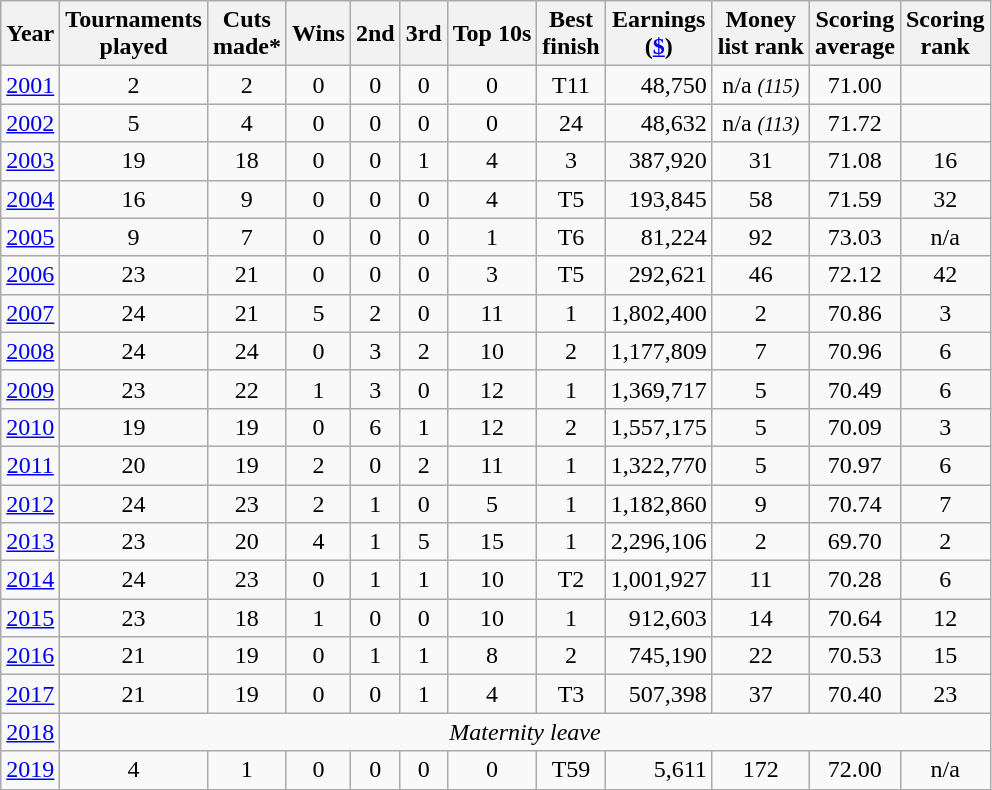<table class="wikitable" style="text-align:center">
<tr>
<th>Year</th>
<th>Tournaments<br>played</th>
<th>Cuts <br>made*</th>
<th>Wins</th>
<th>2nd</th>
<th>3rd</th>
<th>Top 10s</th>
<th>Best <br>finish</th>
<th>Earnings<br> (<a href='#'>$</a>)</th>
<th>Money <br>list rank</th>
<th>Scoring<br>average</th>
<th>Scoring<br>rank</th>
</tr>
<tr>
<td><a href='#'>2001</a></td>
<td>2</td>
<td>2</td>
<td>0</td>
<td>0</td>
<td>0</td>
<td>0</td>
<td>T11</td>
<td align="right">48,750</td>
<td>n/a <em><small>(115)</small></em></td>
<td>71.00</td>
<td></td>
</tr>
<tr>
<td><a href='#'>2002</a></td>
<td>5</td>
<td>4</td>
<td>0</td>
<td>0</td>
<td>0</td>
<td>0</td>
<td>24</td>
<td align="right">48,632</td>
<td>n/a <em><small>(113)</small></em></td>
<td>71.72</td>
<td></td>
</tr>
<tr>
<td><a href='#'>2003</a></td>
<td>19</td>
<td>18</td>
<td>0</td>
<td>0</td>
<td>1</td>
<td>4</td>
<td>3</td>
<td align="right">387,920</td>
<td>31</td>
<td>71.08</td>
<td>16</td>
</tr>
<tr>
<td><a href='#'>2004</a></td>
<td>16</td>
<td>9</td>
<td>0</td>
<td>0</td>
<td>0</td>
<td>4</td>
<td>T5</td>
<td align="right">193,845</td>
<td>58</td>
<td>71.59</td>
<td>32</td>
</tr>
<tr>
<td><a href='#'>2005</a></td>
<td>9</td>
<td>7</td>
<td>0</td>
<td>0</td>
<td>0</td>
<td>1</td>
<td>T6</td>
<td align="right">81,224</td>
<td>92</td>
<td>73.03</td>
<td>n/a</td>
</tr>
<tr>
<td><a href='#'>2006</a></td>
<td>23</td>
<td>21</td>
<td>0</td>
<td>0</td>
<td>0</td>
<td>3</td>
<td>T5</td>
<td align="right">292,621</td>
<td>46</td>
<td>72.12</td>
<td>42</td>
</tr>
<tr>
<td><a href='#'>2007</a></td>
<td>24</td>
<td>21</td>
<td>5</td>
<td>2</td>
<td>0</td>
<td>11</td>
<td>1</td>
<td align="right">1,802,400</td>
<td>2</td>
<td>70.86</td>
<td>3</td>
</tr>
<tr>
<td><a href='#'>2008</a></td>
<td>24</td>
<td>24</td>
<td>0</td>
<td>3</td>
<td>2</td>
<td>10</td>
<td>2</td>
<td align="right">1,177,809</td>
<td>7</td>
<td>70.96</td>
<td>6</td>
</tr>
<tr>
<td><a href='#'>2009</a></td>
<td>23</td>
<td>22</td>
<td>1</td>
<td>3</td>
<td>0</td>
<td>12</td>
<td>1</td>
<td align="right">1,369,717</td>
<td>5</td>
<td>70.49</td>
<td>6</td>
</tr>
<tr>
<td><a href='#'>2010</a></td>
<td>19</td>
<td>19</td>
<td>0</td>
<td>6</td>
<td>1</td>
<td>12</td>
<td>2</td>
<td align="right">1,557,175</td>
<td>5</td>
<td>70.09</td>
<td>3</td>
</tr>
<tr>
<td><a href='#'>2011</a></td>
<td>20</td>
<td>19</td>
<td>2</td>
<td>0</td>
<td>2</td>
<td>11</td>
<td>1</td>
<td align="right">1,322,770</td>
<td>5</td>
<td>70.97</td>
<td>6</td>
</tr>
<tr>
<td><a href='#'>2012</a></td>
<td>24</td>
<td>23</td>
<td>2</td>
<td>1</td>
<td>0</td>
<td>5</td>
<td>1</td>
<td align="right">1,182,860</td>
<td>9</td>
<td>70.74</td>
<td>7</td>
</tr>
<tr>
<td><a href='#'>2013</a></td>
<td>23</td>
<td>20</td>
<td>4</td>
<td>1</td>
<td>5</td>
<td>15</td>
<td>1</td>
<td align="right">2,296,106</td>
<td>2</td>
<td>69.70</td>
<td>2</td>
</tr>
<tr>
<td><a href='#'>2014</a></td>
<td>24</td>
<td>23</td>
<td>0</td>
<td>1</td>
<td>1</td>
<td>10</td>
<td>T2</td>
<td align="right">1,001,927</td>
<td>11</td>
<td>70.28</td>
<td>6</td>
</tr>
<tr>
<td><a href='#'>2015</a></td>
<td>23</td>
<td>18</td>
<td>1</td>
<td>0</td>
<td>0</td>
<td>10</td>
<td>1</td>
<td align="right">912,603</td>
<td>14</td>
<td>70.64</td>
<td>12</td>
</tr>
<tr>
<td><a href='#'>2016</a></td>
<td>21</td>
<td>19</td>
<td>0</td>
<td>1</td>
<td>1</td>
<td>8</td>
<td>2</td>
<td align="right">745,190</td>
<td>22</td>
<td>70.53</td>
<td>15</td>
</tr>
<tr>
<td><a href='#'>2017</a></td>
<td>21</td>
<td>19</td>
<td>0</td>
<td>0</td>
<td>1</td>
<td>4</td>
<td>T3</td>
<td align=right>507,398</td>
<td>37</td>
<td>70.40</td>
<td>23</td>
</tr>
<tr>
<td><a href='#'>2018</a></td>
<td colspan=11><em>Maternity leave</em></td>
</tr>
<tr>
<td><a href='#'>2019</a></td>
<td>4</td>
<td>1</td>
<td>0</td>
<td>0</td>
<td>0</td>
<td>0</td>
<td>T59</td>
<td align=right>5,611</td>
<td>172</td>
<td>72.00</td>
<td>n/a</td>
</tr>
</table>
